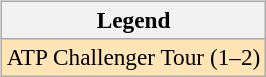<table>
<tr valign=top>
<td><br><table class=wikitable style=font-size:97%>
<tr>
<th>Legend</th>
</tr>
<tr style="background:moccasin;">
<td>ATP Challenger Tour (1–2)</td>
</tr>
</table>
</td>
<td></td>
</tr>
</table>
